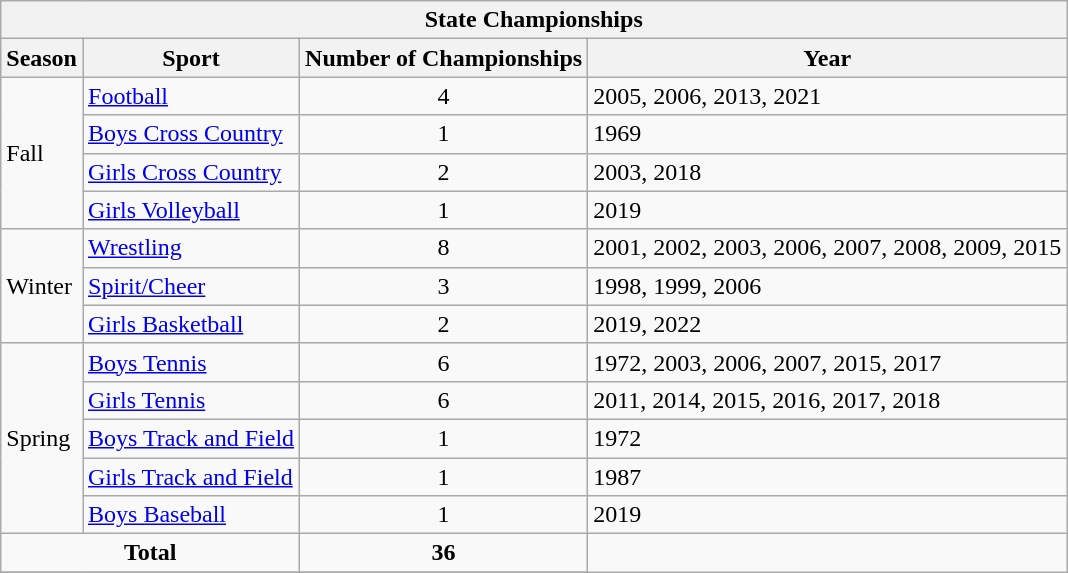<table class="wikitable">
<tr>
<th colspan="4">State Championships</th>
</tr>
<tr>
<th>Season</th>
<th>Sport</th>
<th>Number of Championships</th>
<th>Year</th>
</tr>
<tr>
<td rowspan="4">Fall</td>
<td><a href='#'>Football</a></td>
<td align="center">4</td>
<td>2005, 2006, 2013, 2021</td>
</tr>
<tr>
<td><a href='#'>Boys Cross Country</a></td>
<td align="center">1</td>
<td>1969</td>
</tr>
<tr>
<td><a href='#'>Girls Cross Country</a></td>
<td align="center">2</td>
<td>2003, 2018</td>
</tr>
<tr>
<td><a href='#'>Girls Volleyball</a></td>
<td align="center">1</td>
<td>2019</td>
</tr>
<tr>
<td rowspan="3">Winter</td>
<td><a href='#'>Wrestling</a></td>
<td align="center">8</td>
<td>2001, 2002, 2003, 2006, 2007, 2008, 2009, 2015</td>
</tr>
<tr>
<td><a href='#'>Spirit/Cheer</a></td>
<td align="center">3</td>
<td>1998, 1999, 2006</td>
</tr>
<tr>
<td><a href='#'>Girls Basketball</a></td>
<td align="center">2</td>
<td>2019, 2022</td>
</tr>
<tr>
<td rowspan="5">Spring</td>
<td><a href='#'>Boys Tennis</a></td>
<td align="center">6</td>
<td>1972, 2003, 2006, 2007, 2015, 2017</td>
</tr>
<tr>
<td><a href='#'>Girls Tennis</a></td>
<td align="center">6</td>
<td>2011, 2014, 2015, 2016, 2017, 2018</td>
</tr>
<tr>
<td><a href='#'>Boys Track and Field</a></td>
<td align="center">1</td>
<td>1972</td>
</tr>
<tr>
<td><a href='#'>Girls Track and Field</a></td>
<td align="center">1</td>
<td>1987</td>
</tr>
<tr>
<td><a href='#'>Boys Baseball</a></td>
<td align="center">1</td>
<td>2019</td>
</tr>
<tr>
<td align="center" colspan="2"><strong>Total</strong></td>
<td align="center"><strong>36</strong></td>
</tr>
<tr>
</tr>
</table>
